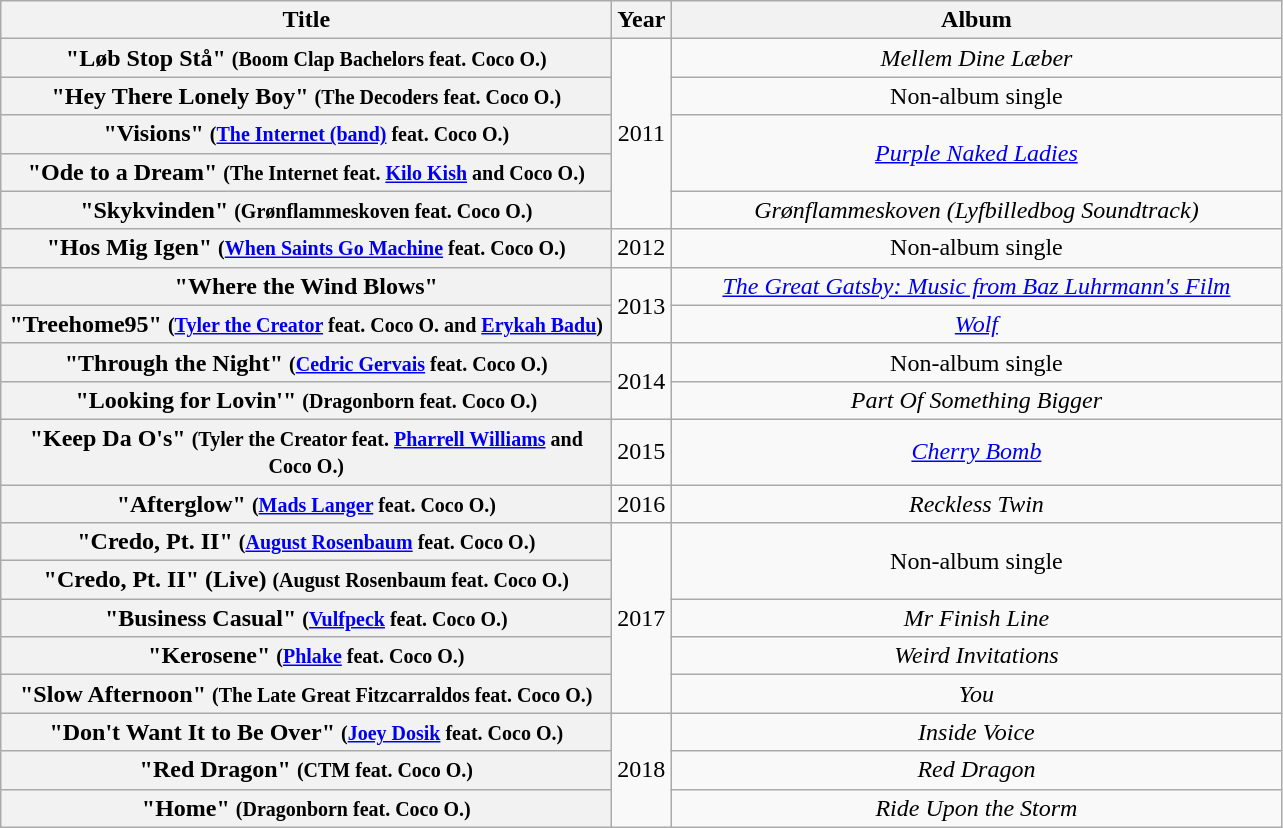<table class="wikitable plainrowheaders" style="text-align:center;" border="1">
<tr>
<th scope="col" style="width:25em;">Title</th>
<th scope="col" style="width:1em;">Year</th>
<th scope="col" style="width:25em;">Album</th>
</tr>
<tr>
<th scope="row">"Løb Stop Stå" <small>(Boom Clap Bachelors feat. Coco O.)</small></th>
<td rowspan="5">2011</td>
<td><em>Mellem Dine Læber</em></td>
</tr>
<tr>
<th scope="row">"Hey There Lonely Boy" <small>(The Decoders feat. Coco O.)</small></th>
<td>Non-album single</td>
</tr>
<tr>
<th scope="row">"Visions" <small>(<a href='#'>The Internet (band)</a> feat. Coco O.)</small></th>
<td rowspan="2"><em><a href='#'>Purple Naked Ladies</a></em></td>
</tr>
<tr>
<th scope="row">"Ode to a Dream" <small>(The Internet feat. <a href='#'>Kilo Kish</a> and Coco O.)</small></th>
</tr>
<tr>
<th scope="row">"Skykvinden" <small>(Grønflammeskoven feat. Coco O.)</small></th>
<td><em>Grønflammeskoven (Lyfbilledbog Soundtrack)</em></td>
</tr>
<tr>
<th scope="row">"Hos Mig Igen" <small>(<a href='#'>When Saints Go Machine</a> feat. Coco O.)</small></th>
<td>2012</td>
<td>Non-album single</td>
</tr>
<tr>
<th scope="row">"Where the Wind Blows"</th>
<td rowspan="2">2013</td>
<td><em><a href='#'>The Great Gatsby: Music from Baz Luhrmann's Film</a></em></td>
</tr>
<tr>
<th scope="row">"Treehome95" <small>(<a href='#'>Tyler the Creator</a> feat. Coco O. and <a href='#'>Erykah Badu</a>)</small></th>
<td><em><a href='#'>Wolf</a></em></td>
</tr>
<tr>
<th scope="row">"Through the Night" <small>(<a href='#'>Cedric Gervais</a> feat. Coco O.)</small></th>
<td rowspan="2">2014</td>
<td>Non-album single</td>
</tr>
<tr>
<th scope="row">"Looking for Lovin'" <small>(Dragonborn feat. Coco O.)</small></th>
<td><em>Part Of Something Bigger</em></td>
</tr>
<tr>
<th scope="row">"Keep Da O's" <small>(Tyler the Creator feat. <a href='#'>Pharrell Williams</a> and Coco O.)</small></th>
<td>2015</td>
<td><em><a href='#'>Cherry Bomb</a></em></td>
</tr>
<tr>
<th scope="row">"Afterglow" <small>(<a href='#'>Mads Langer</a> feat. Coco O.)</small></th>
<td>2016</td>
<td><em>Reckless Twin</em></td>
</tr>
<tr>
<th scope="row">"Credo, Pt. II" <small>(<a href='#'>August Rosenbaum</a> feat. Coco O.)</small></th>
<td rowspan="5">2017</td>
<td rowspan="2">Non-album single</td>
</tr>
<tr>
<th scope="row">"Credo, Pt. II" (Live) <small>(August Rosenbaum feat. Coco O.)</small></th>
</tr>
<tr>
<th scope="row">"Business Casual" <small>(<a href='#'>Vulfpeck</a> feat. Coco O.)</small></th>
<td><em>Mr Finish Line</em></td>
</tr>
<tr>
<th scope="row">"Kerosene" <small>(<a href='#'>Phlake</a> feat. Coco O.)</small></th>
<td><em>Weird Invitations</em></td>
</tr>
<tr>
<th scope="row">"Slow Afternoon" <small>(The Late Great Fitzcarraldos feat. Coco O.)</small></th>
<td><em>You</em></td>
</tr>
<tr>
<th scope="row">"Don't Want It to Be Over" <small>(<a href='#'>Joey Dosik</a> feat. Coco O.)</small></th>
<td rowspan="3">2018</td>
<td><em>Inside Voice</em></td>
</tr>
<tr>
<th scope="row">"Red Dragon" <small>(CTM feat. Coco O.)</small></th>
<td><em>Red Dragon</em></td>
</tr>
<tr>
<th scope="row">"Home" <small>(Dragonborn feat. Coco O.)</small></th>
<td><em>Ride Upon the Storm</em></td>
</tr>
</table>
